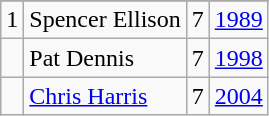<table class="wikitable">
<tr>
</tr>
<tr>
<td>1</td>
<td>Spencer Ellison</td>
<td>7</td>
<td><a href='#'>1989</a></td>
</tr>
<tr>
<td></td>
<td>Pat Dennis</td>
<td>7</td>
<td><a href='#'>1998</a></td>
</tr>
<tr>
<td></td>
<td><a href='#'>Chris Harris</a></td>
<td>7</td>
<td><a href='#'>2004</a></td>
</tr>
</table>
